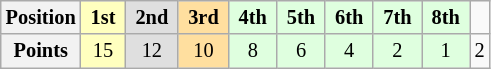<table class="wikitable" style="font-size:85%; text-align:center">
<tr>
<th>Position</th>
<td style="background:#ffffbf;"> <strong>1st</strong> </td>
<td style="background:#dfdfdf;"> <strong>2nd</strong> </td>
<td style="background:#ffdf9f;"> <strong>3rd</strong> </td>
<td style="background:#dfffdf;"> <strong>4th</strong> </td>
<td style="background:#dfffdf;"> <strong>5th</strong> </td>
<td style="background:#dfffdf;"> <strong>6th</strong> </td>
<td style="background:#dfffdf;"> <strong>7th</strong> </td>
<td style="background:#dfffdf;"> <strong>8th</strong> </td>
<td>  </td>
</tr>
<tr>
<th>Points</th>
<td style="background:#ffffbf;">15</td>
<td style="background:#dfdfdf;">12</td>
<td style="background:#ffdf9f;">10</td>
<td style="background:#dfffdf;">8</td>
<td style="background:#dfffdf;">6</td>
<td style="background:#dfffdf;">4</td>
<td style="background:#dfffdf;">2</td>
<td style="background:#dfffdf;">1</td>
<td>2</td>
</tr>
</table>
